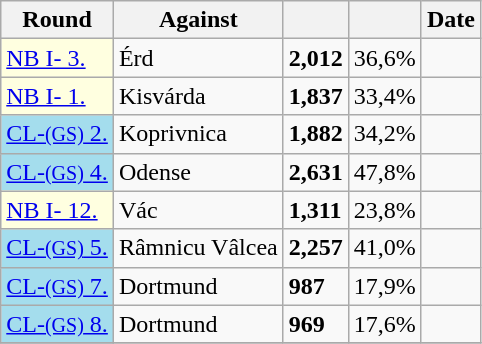<table class="wikitable sortable" style="text-align:right collapsible collapsed">
<tr>
<th>Round</th>
<th>Against</th>
<th></th>
<th></th>
<th>Date</th>
</tr>
<tr>
<td bgcolor=ffffe0><a href='#'>NB I- 3.</a></td>
<td align="left">Érd</td>
<td><strong>2,012</strong></td>
<td> 36,6%</td>
<td></td>
</tr>
<tr>
<td bgcolor=ffffe0><a href='#'>NB I- 1.</a></td>
<td align="left">Kisvárda</td>
<td><strong>1,837</strong></td>
<td> 33,4%</td>
<td></td>
</tr>
<tr>
<td bgcolor=a4dded><a href='#'>CL-<small>(GS)</small> 2.</a></td>
<td align="left">Koprivnica </td>
<td><strong>1,882</strong></td>
<td> 34,2%</td>
<td></td>
</tr>
<tr>
<td bgcolor=a4dded><a href='#'>CL-<small>(GS)</small> 4.</a></td>
<td align="left">Odense </td>
<td><strong>2,631</strong></td>
<td> 47,8%</td>
<td></td>
</tr>
<tr>
<td bgcolor=ffffe0><a href='#'>NB I- 12.</a></td>
<td align="left">Vác</td>
<td><strong>1,311</strong></td>
<td> 23,8%</td>
<td></td>
</tr>
<tr>
<td bgcolor=a4dded><a href='#'>CL-<small>(GS)</small> 5.</a></td>
<td align="left">Râmnicu Vâlcea </td>
<td><strong>2,257</strong></td>
<td> 41,0%</td>
<td></td>
</tr>
<tr>
<td bgcolor=a4dded><a href='#'>CL-<small>(GS)</small> 7.</a></td>
<td align="left">Dortmund </td>
<td><strong>987</strong></td>
<td> 17,9%</td>
<td></td>
</tr>
<tr>
<td bgcolor=a4dded><a href='#'>CL-<small>(GS)</small> 8.</a></td>
<td align="left">Dortmund </td>
<td><strong>969</strong></td>
<td> 17,6%</td>
<td></td>
</tr>
<tr>
</tr>
</table>
